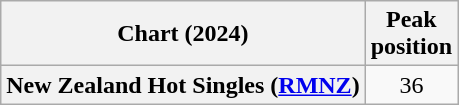<table class="wikitable sortable plainrowheaders" style="text-align:center">
<tr>
<th scope="col">Chart (2024)</th>
<th scope="col">Peak<br>position</th>
</tr>
<tr>
<th scope="row">New Zealand Hot Singles (<a href='#'>RMNZ</a>)</th>
<td>36</td>
</tr>
</table>
